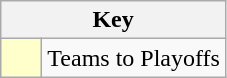<table class="wikitable" style="text-align: center;">
<tr>
<th colspan=2>Key</th>
</tr>
<tr>
<td style="background:#ffffcc; width:20px;"></td>
<td align=left>Teams to Playoffs</td>
</tr>
</table>
